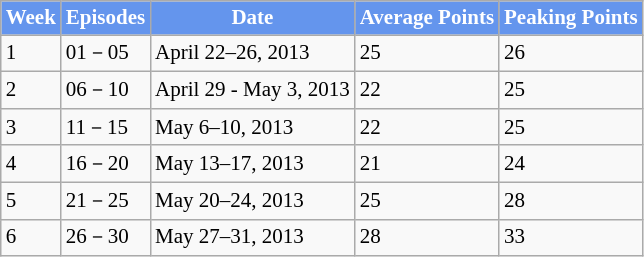<table class="wikitable" style="font-size:14px;">
<tr style="background:cornflowerblue; color:white" align="center">
<td><strong>Week</strong></td>
<td><strong>Episodes</strong></td>
<td><strong>Date</strong></td>
<td><strong>Average Points</strong></td>
<td><strong>Peaking Points</strong></td>
</tr>
<tr>
<td>1</td>
<td>01－05</td>
<td>April 22–26, 2013</td>
<td>25</td>
<td>26</td>
</tr>
<tr>
<td>2</td>
<td>06－10</td>
<td>April 29 - May 3, 2013</td>
<td>22</td>
<td>25</td>
</tr>
<tr>
<td>3</td>
<td>11－15</td>
<td>May 6–10, 2013</td>
<td>22</td>
<td>25</td>
</tr>
<tr>
<td>4</td>
<td>16－20</td>
<td>May 13–17, 2013</td>
<td>21</td>
<td>24</td>
</tr>
<tr>
<td>5</td>
<td>21－25</td>
<td>May 20–24, 2013</td>
<td>25</td>
<td>28</td>
</tr>
<tr>
<td>6</td>
<td>26－30</td>
<td>May 27–31, 2013</td>
<td>28</td>
<td>33</td>
</tr>
</table>
